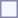<table style="border:1px solid #8888aa; background:#f7f8ff; padding:5px; font-size:95%; margin:0 12px 12px 0;">
</table>
